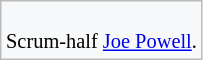<table style="float:left; margin:0.1em 0.5em 1.5em 0; border:1px solid #bbb; background-color:#f8f9fa;">
<tr style="font-size:85%; padding:5px 1px;">
<td style="vertical-align: top;"><br>Scrum-half <a href='#'>Joe Powell</a>.</td>
</tr>
</table>
